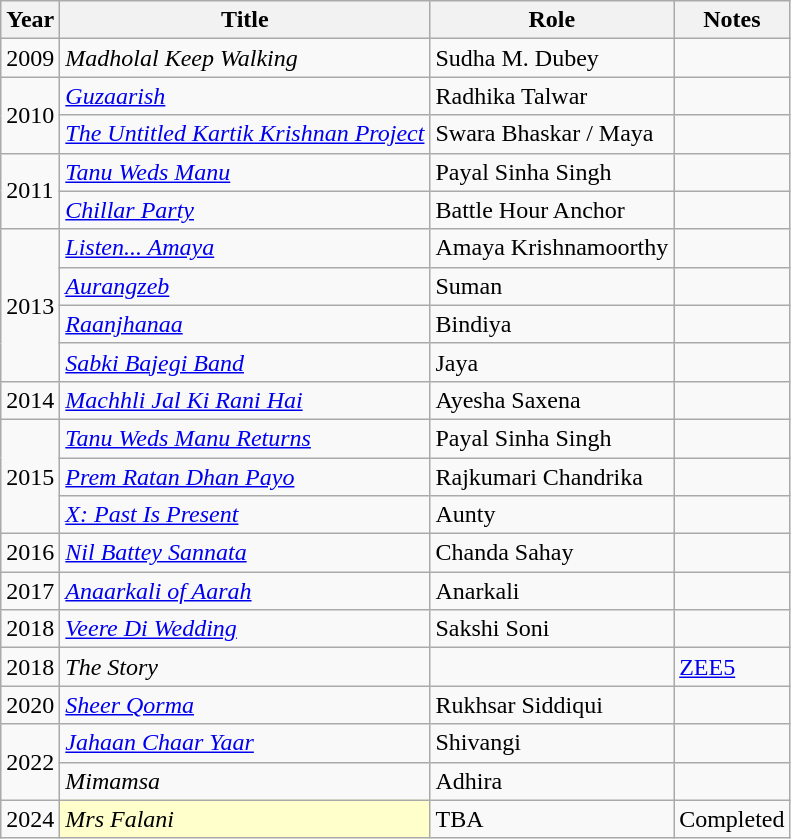<table class="wikitable sortable">
<tr>
<th>Year</th>
<th>Title</th>
<th>Role</th>
<th>Notes</th>
</tr>
<tr>
<td>2009</td>
<td><em>Madholal Keep Walking</em></td>
<td>Sudha M. Dubey</td>
<td></td>
</tr>
<tr>
<td rowspan="2">2010</td>
<td><em><a href='#'>Guzaarish</a></em></td>
<td>Radhika Talwar</td>
<td></td>
</tr>
<tr>
<td><em><a href='#'>The Untitled Kartik Krishnan Project</a></em></td>
<td>Swara Bhaskar / Maya</td>
<td></td>
</tr>
<tr>
<td rowspan="2">2011</td>
<td><em><a href='#'>Tanu Weds Manu</a></em></td>
<td>Payal Sinha Singh</td>
<td></td>
</tr>
<tr>
<td><em><a href='#'>Chillar Party</a></em></td>
<td>Battle Hour Anchor</td>
<td></td>
</tr>
<tr>
<td rowspan="4">2013</td>
<td><em><a href='#'>Listen... Amaya</a></em></td>
<td>Amaya Krishnamoorthy</td>
<td></td>
</tr>
<tr>
<td><em><a href='#'>Aurangzeb</a></em></td>
<td>Suman</td>
<td></td>
</tr>
<tr>
<td><em><a href='#'>Raanjhanaa</a></em></td>
<td>Bindiya</td>
<td></td>
</tr>
<tr>
<td><em><a href='#'>Sabki Bajegi Band</a></em></td>
<td>Jaya</td>
<td></td>
</tr>
<tr>
<td>2014</td>
<td><em><a href='#'>Machhli Jal Ki Rani Hai</a></em></td>
<td>Ayesha Saxena</td>
<td></td>
</tr>
<tr>
<td rowspan="3">2015</td>
<td><em><a href='#'>Tanu Weds Manu Returns</a></em></td>
<td>Payal Sinha Singh</td>
<td></td>
</tr>
<tr>
<td><em><a href='#'>Prem Ratan Dhan Payo</a></em></td>
<td>Rajkumari Chandrika</td>
<td></td>
</tr>
<tr>
<td><em><a href='#'>X: Past Is Present</a></em></td>
<td>Aunty</td>
<td></td>
</tr>
<tr>
<td>2016</td>
<td><em><a href='#'>Nil Battey Sannata</a></em></td>
<td>Chanda Sahay</td>
<td></td>
</tr>
<tr>
<td>2017</td>
<td><em><a href='#'>Anaarkali of Aarah</a></em></td>
<td>Anarkali</td>
<td></td>
</tr>
<tr>
<td>2018</td>
<td><em><a href='#'>Veere Di Wedding</a></em></td>
<td>Sakshi Soni</td>
<td></td>
</tr>
<tr>
<td>2018</td>
<td><em>The Story</em></td>
<td></td>
<td><a href='#'>ZEE5</a></td>
</tr>
<tr>
<td>2020</td>
<td><em><a href='#'>Sheer Qorma</a></em></td>
<td>Rukhsar Siddiqui</td>
<td></td>
</tr>
<tr>
<td rowspan="2">2022</td>
<td><em><a href='#'>Jahaan Chaar Yaar</a></em></td>
<td>Shivangi</td>
<td></td>
</tr>
<tr>
<td><em>Mimamsa</em></td>
<td>Adhira</td>
<td></td>
</tr>
<tr>
<td>2024</td>
<td style="background:#FFFFCC;"><em>Mrs Falani</em> </td>
<td>TBA</td>
<td>Completed</td>
</tr>
</table>
